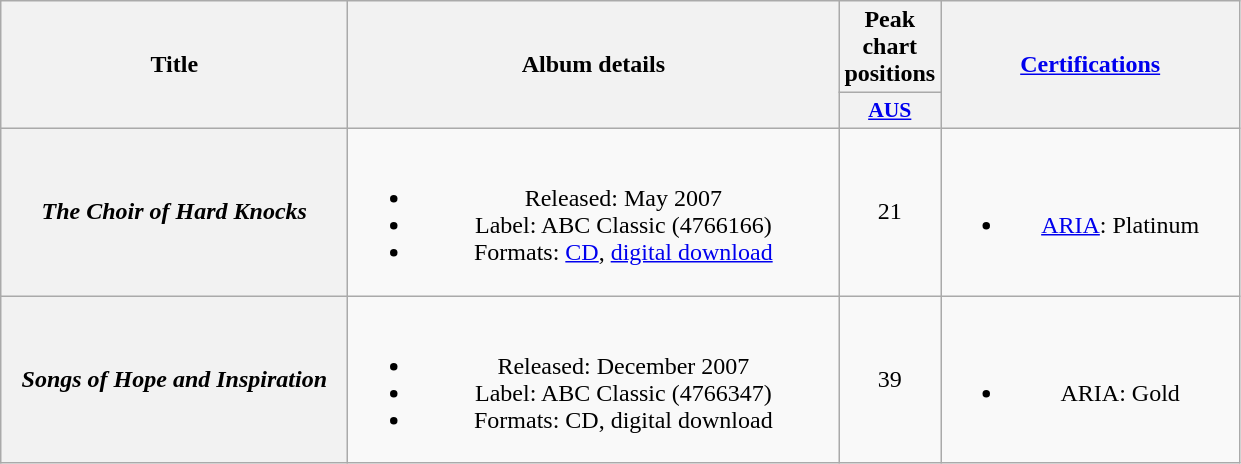<table class="wikitable plainrowheaders" style="text-align:center;">
<tr>
<th scope="col" rowspan="2" style="width:14em;">Title</th>
<th scope="col" rowspan="2" style="width:20em;">Album details</th>
<th scope="col" colspan="1">Peak chart positions</th>
<th scope="col" rowspan="2" style="width:12em;"><a href='#'>Certifications</a></th>
</tr>
<tr>
<th scope="col" style="width:3em;font-size:90%;"><a href='#'>AUS</a><br></th>
</tr>
<tr>
<th scope="row"><em>The Choir of Hard Knocks</em></th>
<td><br><ul><li>Released: May 2007</li><li>Label: ABC Classic (4766166)</li><li>Formats: <a href='#'>CD</a>, <a href='#'>digital download</a></li></ul></td>
<td>21</td>
<td><br><ul><li><a href='#'>ARIA</a>: Platinum</li></ul></td>
</tr>
<tr>
<th scope="row"><em>Songs of Hope and Inspiration</em></th>
<td><br><ul><li>Released: December 2007</li><li>Label: ABC Classic (4766347)</li><li>Formats: CD, digital download</li></ul></td>
<td>39</td>
<td><br><ul><li>ARIA: Gold</li></ul></td>
</tr>
</table>
